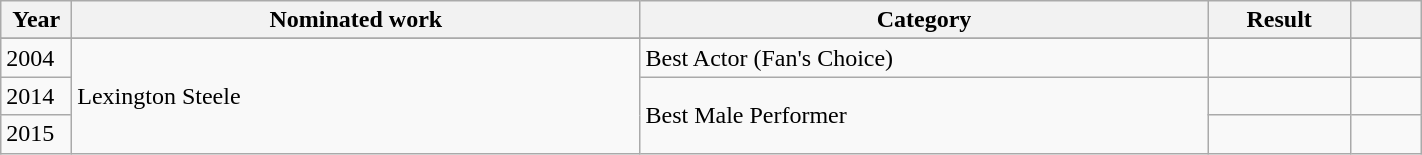<table class="wikitable" style="width:75%;">
<tr>
<th width=5%>Year</th>
<th style="width:40%;">Nominated work</th>
<th style="width:40%;">Category</th>
<th style="width:10%;">Result</th>
<th width=5%></th>
</tr>
<tr>
</tr>
<tr>
<td>2004</td>
<td rowspan="3">Lexington Steele</td>
<td>Best Actor (Fan's Choice)</td>
<td></td>
<td style="text-align:center;"></td>
</tr>
<tr>
<td>2014</td>
<td rowspan="2">Best Male Performer</td>
<td></td>
<td style="text-align:center;"></td>
</tr>
<tr>
<td>2015</td>
<td></td>
<td style="text-align:center;"></td>
</tr>
</table>
